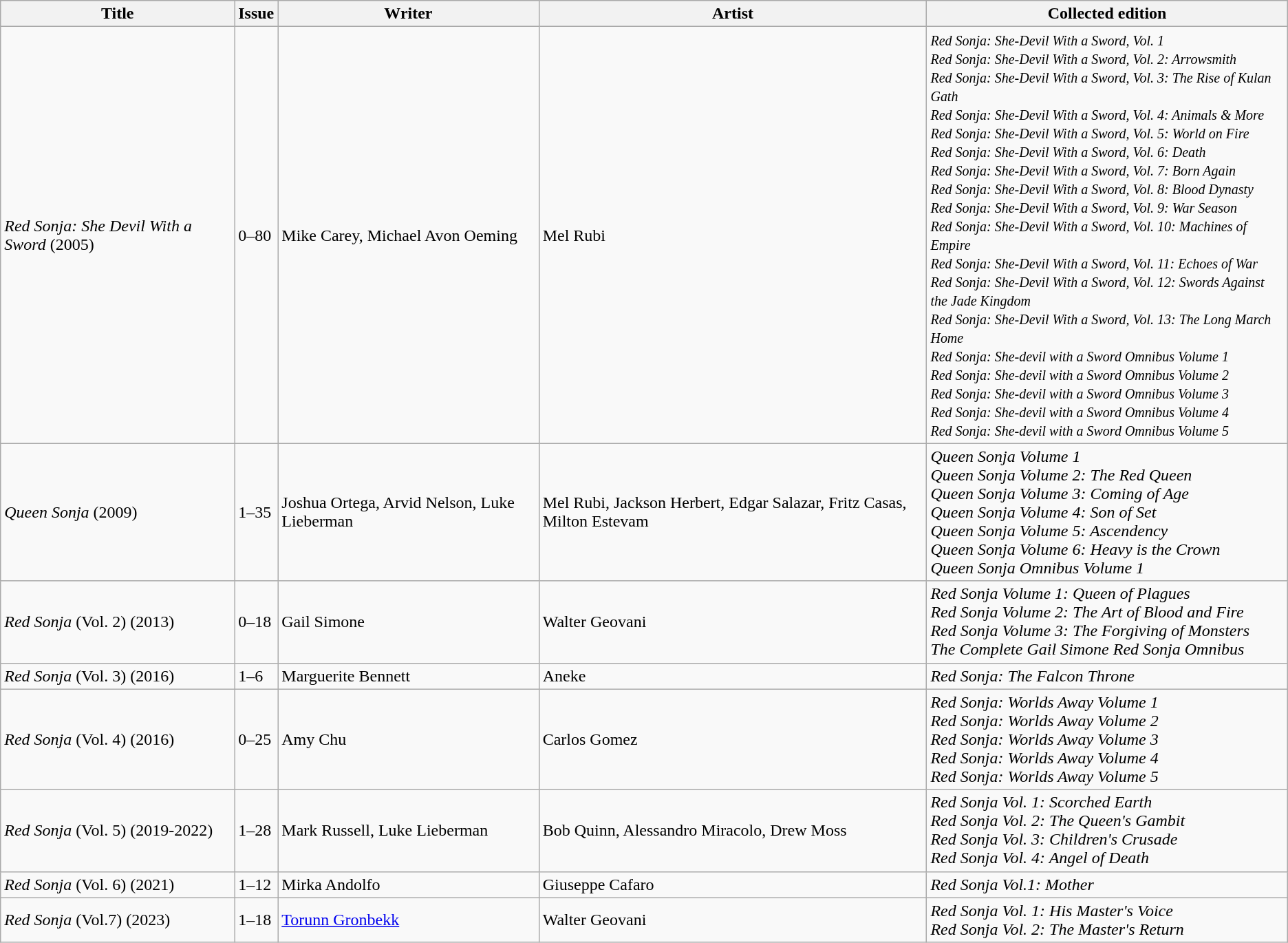<table class="wikitable">
<tr>
<th>Title</th>
<th>Issue</th>
<th>Writer</th>
<th>Artist</th>
<th>Collected edition</th>
</tr>
<tr>
<td><em>Red Sonja: She Devil With a Sword</em> (2005)</td>
<td>0–80</td>
<td>Mike Carey, Michael Avon Oeming</td>
<td>Mel Rubi</td>
<td><small><em>Red Sonja: She-Devil With a Sword, Vol. 1</em></small><br><small><em>Red Sonja: She-Devil With a Sword, Vol. 2: Arrowsmith</em></small><br><em><small>Red Sonja: She-Devil With a Sword, Vol. 3: The Rise of Kulan Gath</small></em><br><small><em>Red Sonja: She-Devil With a Sword, Vol. 4: Animals & More</em></small><br><small><em>Red Sonja: She-Devil With a Sword, Vol. 5: World on Fire</em></small><br><small><em>Red Sonja: She-Devil With a Sword, Vol. 6: Death</em></small><br><small><em>Red Sonja: She-Devil With a Sword, Vol. 7: Born Again</em></small><br><em><small>Red Sonja: She-Devil With a Sword, Vol. 8: Blood Dynasty</small></em><br><em><small>Red Sonja: She-Devil With a Sword, Vol. 9: War Season</small></em><br><em><small>Red Sonja: She-Devil With a Sword, Vol. 10: Machines of Empire</small></em><br><em><small>Red Sonja: She-Devil With a Sword, Vol. 11: Echoes of War</small></em><br><em><small>Red Sonja: She-Devil With a Sword, Vol. 12: Swords Against the Jade Kingdom</small></em><br><em><small>Red Sonja: She-Devil With a Sword, Vol. 13: The Long March Home</small></em><br><em><small>Red Sonja: She-devil with a Sword Omnibus Volume 1</small></em><br><em><small>Red Sonja: She-devil with a Sword Omnibus Volume 2</small></em><br><em><small>Red Sonja: She-devil with a Sword Omnibus Volume 3</small></em><br><em><small>Red Sonja: She-devil with a Sword Omnibus Volume 4</small></em><br><em><small>Red Sonja: She-devil with a Sword Omnibus Volume 5</small></em></td>
</tr>
<tr>
<td><em>Queen Sonja</em> (2009)</td>
<td>1–35</td>
<td>Joshua Ortega, Arvid Nelson, Luke Lieberman</td>
<td>Mel Rubi, Jackson Herbert, Edgar Salazar, Fritz Casas, Milton Estevam</td>
<td><em>Queen Sonja Volume 1</em><br><em>Queen Sonja Volume 2: The Red Queen</em><br><em>Queen Sonja Volume 3: Coming of Age</em><br><em>Queen Sonja Volume 4: Son of Set</em><br><em>Queen Sonja Volume 5: Ascendency</em><br><em>Queen Sonja Volume 6: Heavy is the Crown</em><br><em>Queen Sonja Omnibus Volume 1</em></td>
</tr>
<tr>
<td><em>Red Sonja</em> (Vol. 2) (2013)</td>
<td>0–18</td>
<td>Gail Simone</td>
<td>Walter Geovani</td>
<td><em>Red Sonja Volume 1: Queen of Plagues</em><br><em>Red Sonja Volume 2: The Art of Blood and Fire</em><br><em>Red Sonja Volume 3: The Forgiving of Monsters</em><br><em>The Complete Gail Simone Red Sonja Omnibus</em></td>
</tr>
<tr>
<td><em>Red Sonja</em> (Vol. 3) (2016)</td>
<td>1–6</td>
<td>Marguerite Bennett</td>
<td>Aneke</td>
<td><em>Red Sonja: The Falcon Throne</em></td>
</tr>
<tr>
<td><em>Red Sonja</em> (Vol. 4) (2016)</td>
<td>0–25</td>
<td>Amy Chu</td>
<td>Carlos Gomez</td>
<td><em>Red Sonja: Worlds Away Volume 1</em><br><em>Red Sonja: Worlds Away Volume 2</em><br><em>Red Sonja: Worlds Away Volume 3</em><br><em>Red Sonja: Worlds Away Volume 4</em><br><em>Red Sonja: Worlds Away Volume 5</em></td>
</tr>
<tr>
<td><em>Red Sonja</em> (Vol. 5) (2019-2022)</td>
<td>1–28</td>
<td>Mark Russell, Luke Lieberman</td>
<td>Bob Quinn, Alessandro Miracolo, Drew Moss</td>
<td><em>Red Sonja Vol. 1: Scorched Earth</em><br><em>Red Sonja Vol. 2: The Queen's Gambit</em><br><em>Red Sonja Vol. 3: Children's Crusade</em><br><em>Red Sonja Vol. 4: Angel of Death</em></td>
</tr>
<tr>
<td><em>Red Sonja</em> (Vol. 6) (2021)</td>
<td>1–12</td>
<td>Mirka Andolfo</td>
<td>Giuseppe Cafaro</td>
<td><em>Red Sonja Vol.1: Mother</em></td>
</tr>
<tr>
<td><em>Red Sonja</em> (Vol.7) (2023)</td>
<td>1–18</td>
<td><a href='#'>Torunn Gronbekk</a></td>
<td>Walter Geovani</td>
<td><em>Red Sonja Vol. 1: His Master's Voice</em><br><em>Red Sonja Vol.  2: The Master's Return</em></td>
</tr>
</table>
